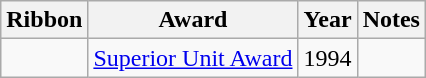<table class="wikitable">
<tr>
<th>Ribbon</th>
<th>Award</th>
<th>Year</th>
<th>Notes</th>
</tr>
<tr>
<td></td>
<td><a href='#'>Superior Unit Award</a></td>
<td>1994</td>
<td></td>
</tr>
</table>
